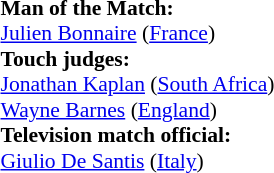<table style="width:100%; font-size:90%;">
<tr>
<td><br><strong>Man of the Match:</strong>
<br><a href='#'>Julien Bonnaire</a> (<a href='#'>France</a>)<br><strong>Touch judges:</strong>
<br><a href='#'>Jonathan Kaplan</a> (<a href='#'>South Africa</a>)
<br><a href='#'>Wayne Barnes</a> (<a href='#'>England</a>)
<br><strong>Television match official:</strong>
<br><a href='#'>Giulio De Santis</a> (<a href='#'>Italy</a>)</td>
</tr>
</table>
